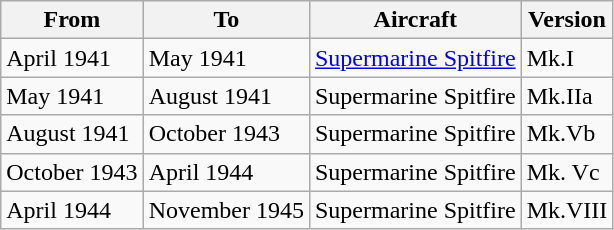<table class="wikitable">
<tr>
<th>From</th>
<th>To</th>
<th>Aircraft</th>
<th>Version</th>
</tr>
<tr>
<td>April 1941</td>
<td>May 1941</td>
<td><a href='#'>Supermarine Spitfire</a></td>
<td>Mk.I</td>
</tr>
<tr>
<td>May 1941</td>
<td>August 1941</td>
<td>Supermarine Spitfire</td>
<td>Mk.IIa</td>
</tr>
<tr>
<td>August 1941</td>
<td>October 1943</td>
<td>Supermarine Spitfire</td>
<td>Mk.Vb</td>
</tr>
<tr>
<td>October 1943</td>
<td>April 1944</td>
<td>Supermarine Spitfire</td>
<td>Mk. Vc</td>
</tr>
<tr>
<td>April 1944</td>
<td>November 1945</td>
<td>Supermarine Spitfire</td>
<td>Mk.VIII</td>
</tr>
</table>
